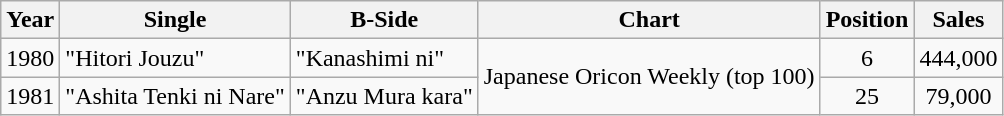<table class="wikitable" border="1">
<tr>
<th>Year</th>
<th>Single</th>
<th>B-Side</th>
<th>Chart</th>
<th>Position</th>
<th>Sales</th>
</tr>
<tr>
<td>1980</td>
<td>"Hitori Jouzu"</td>
<td>"Kanashimi ni"</td>
<td rowspan=2>Japanese Oricon Weekly (top 100)</td>
<td align="center">6</td>
<td align="center">444,000</td>
</tr>
<tr>
<td>1981</td>
<td>"Ashita Tenki ni Nare"</td>
<td>"Anzu Mura kara"</td>
<td align="center">25</td>
<td align="center">79,000</td>
</tr>
</table>
